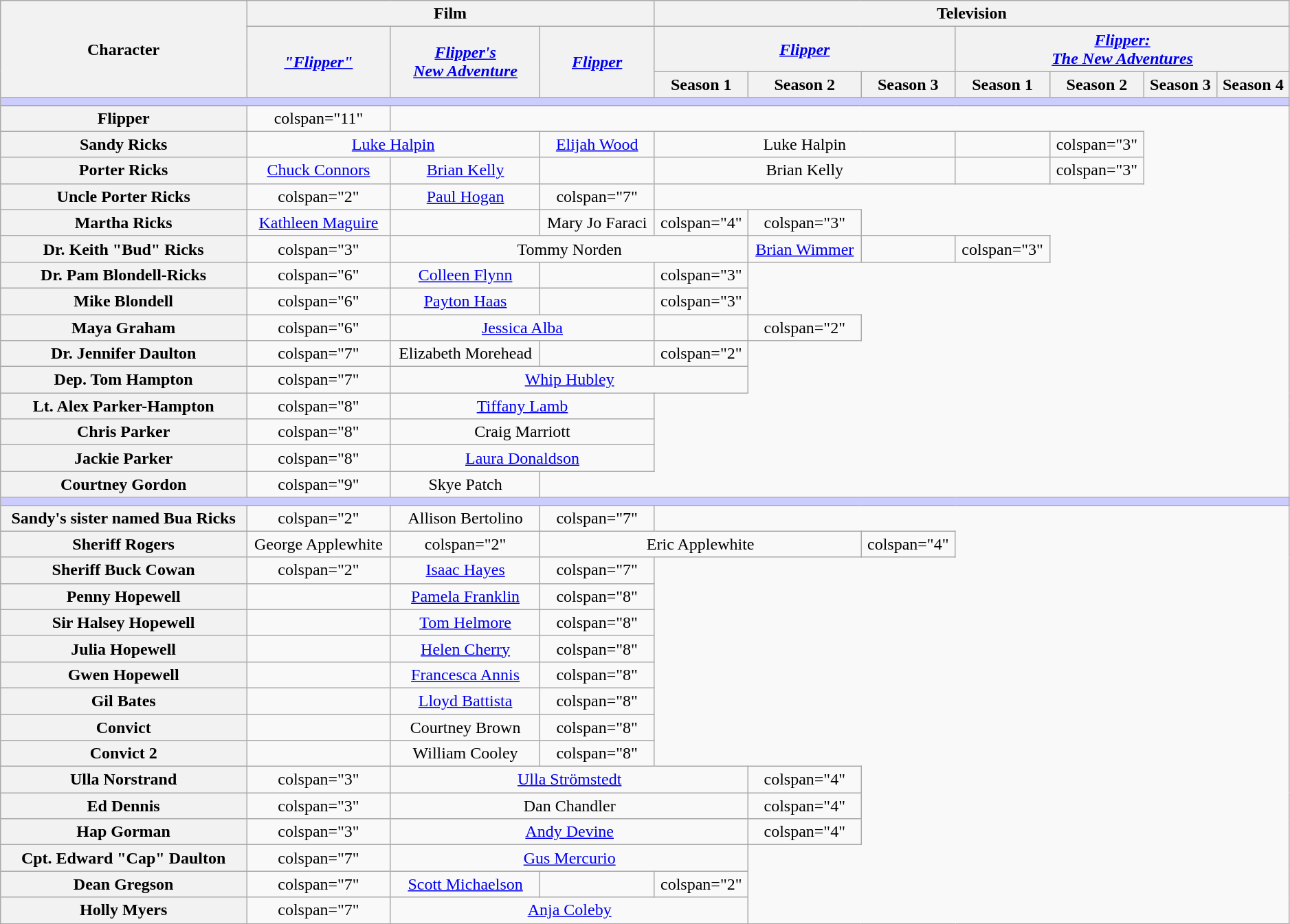<table class="wikitable" style="text-align:center; width:99%;">
<tr>
<th rowspan="3">Character</th>
<th colspan="3" style="text-align:center;">Film</th>
<th style="text-align:center;"colspan="7">Television</th>
</tr>
<tr>
<th style="text-align:center;" rowspan="2"><em><a href='#'>"Flipper"</a></em></th>
<th style="text-align:center;" rowspan="2"><em><a href='#'>Flipper's <br>New Adventure</a></em></th>
<th style="text-align:center;" rowspan="2"><em><a href='#'>Flipper</a></em></th>
<th style="text-align:center;" colspan="3"><em><a href='#'>Flipper</a></em> <br></th>
<th style="text-align:center;" colspan="4"><em><a href='#'>Flipper: <br>The New Adventures</a></em> <br></th>
</tr>
<tr>
<th style="text-align:center;">Season 1</th>
<th style="text-align:center;">Season 2</th>
<th style="text-align:center;">Season 3</th>
<th style="text-align:center;">Season 1</th>
<th style="text-align:center;">Season 2</th>
<th style="text-align:center;">Season 3</th>
<th style="text-align:center;">Season 4</th>
</tr>
<tr>
<th style="background-color:#ccccff;" colspan="11"></th>
</tr>
<tr>
<th scope="row">Flipper</th>
<td>colspan="11" </td>
</tr>
<tr>
<th scope="row">Sandy Ricks</th>
<td colspan="2"><a href='#'>Luke Halpin</a></td>
<td><a href='#'>Elijah Wood</a></td>
<td colspan="3">Luke Halpin</td>
<td></td>
<td>colspan="3" </td>
</tr>
<tr>
<th scope="row">Porter Ricks</th>
<td><a href='#'>Chuck Connors</a></td>
<td><a href='#'>Brian Kelly</a></td>
<td></td>
<td colspan="3">Brian Kelly</td>
<td></td>
<td>colspan="3" </td>
</tr>
<tr>
<th scope="row">Uncle Porter Ricks</th>
<td>colspan="2" </td>
<td><a href='#'>Paul Hogan</a></td>
<td>colspan="7" </td>
</tr>
<tr>
<th scope="row">Martha Ricks</th>
<td><a href='#'>Kathleen Maguire</a></td>
<td></td>
<td>Mary Jo Faraci</td>
<td>colspan="4" </td>
<td>colspan="3" </td>
</tr>
<tr>
<th scope="row">Dr. Keith "Bud" Ricks</th>
<td>colspan="3" </td>
<td colspan="3">Tommy Norden</td>
<td><a href='#'>Brian Wimmer</a></td>
<td></td>
<td>colspan="3" </td>
</tr>
<tr>
<th scope="row">Dr. Pam Blondell-Ricks</th>
<td>colspan="6" </td>
<td><a href='#'>Colleen Flynn</a></td>
<td></td>
<td>colspan="3" </td>
</tr>
<tr>
<th scope="row">Mike Blondell</th>
<td>colspan="6" </td>
<td><a href='#'>Payton Haas</a></td>
<td></td>
<td>colspan="3" </td>
</tr>
<tr>
<th scope="row">Maya Graham</th>
<td>colspan="6" </td>
<td colspan="2"><a href='#'>Jessica Alba</a></td>
<td></td>
<td>colspan="2" </td>
</tr>
<tr>
<th scope="row">Dr. Jennifer Daulton</th>
<td>colspan="7" </td>
<td>Elizabeth Morehead</td>
<td></td>
<td>colspan="2" </td>
</tr>
<tr>
<th scope="row">Dep. Tom Hampton</th>
<td>colspan="7" </td>
<td colspan="3"><a href='#'>Whip Hubley</a></td>
</tr>
<tr>
<th scope="row">Lt. Alex Parker-Hampton</th>
<td>colspan="8" </td>
<td colspan="2"><a href='#'>Tiffany Lamb</a></td>
</tr>
<tr>
<th scope="row">Chris Parker</th>
<td>colspan="8" </td>
<td colspan="2">Craig Marriott</td>
</tr>
<tr>
<th scope="row">Jackie Parker</th>
<td>colspan="8" </td>
<td colspan="2"><a href='#'>Laura Donaldson</a></td>
</tr>
<tr>
<th scope="row">Courtney Gordon</th>
<td>colspan="9" </td>
<td>Skye Patch</td>
</tr>
<tr>
<th style="background-color:#ccccff;" colspan="11"></th>
</tr>
<tr>
<th>Sandy's sister named Bua Ricks</th>
<td>colspan="2" </td>
<td>Allison Bertolino</td>
<td>colspan="7" </td>
</tr>
<tr>
<th>Sheriff Rogers</th>
<td>George Applewhite</td>
<td>colspan="2" </td>
<td colspan="3">Eric Applewhite</td>
<td>colspan="4" </td>
</tr>
<tr>
<th>Sheriff Buck Cowan</th>
<td>colspan="2" </td>
<td><a href='#'>Isaac Hayes</a></td>
<td>colspan="7" </td>
</tr>
<tr>
<th>Penny Hopewell</th>
<td></td>
<td><a href='#'>Pamela Franklin</a></td>
<td>colspan="8" </td>
</tr>
<tr>
<th>Sir Halsey Hopewell</th>
<td></td>
<td><a href='#'>Tom Helmore</a></td>
<td>colspan="8" </td>
</tr>
<tr>
<th>Julia Hopewell</th>
<td></td>
<td><a href='#'>Helen Cherry</a></td>
<td>colspan="8" </td>
</tr>
<tr>
<th>Gwen Hopewell</th>
<td></td>
<td><a href='#'>Francesca Annis</a></td>
<td>colspan="8" </td>
</tr>
<tr>
<th>Gil Bates</th>
<td></td>
<td><a href='#'>Lloyd Battista</a></td>
<td>colspan="8" </td>
</tr>
<tr>
<th>Convict</th>
<td></td>
<td>Courtney Brown</td>
<td>colspan="8" </td>
</tr>
<tr>
<th>Convict 2</th>
<td></td>
<td>William Cooley</td>
<td>colspan="8" </td>
</tr>
<tr>
<th>Ulla Norstrand</th>
<td>colspan="3" </td>
<td colspan="3"><a href='#'>Ulla Strömstedt</a></td>
<td>colspan="4" </td>
</tr>
<tr>
<th>Ed Dennis</th>
<td>colspan="3" </td>
<td colspan="3">Dan Chandler</td>
<td>colspan="4" </td>
</tr>
<tr>
<th>Hap Gorman</th>
<td>colspan="3" </td>
<td colspan="3"><a href='#'>Andy Devine</a></td>
<td>colspan="4" </td>
</tr>
<tr>
<th scope="row">Cpt. Edward "Cap" Daulton</th>
<td>colspan="7" </td>
<td colspan="3"><a href='#'>Gus Mercurio</a></td>
</tr>
<tr>
<th scope="row">Dean Gregson</th>
<td>colspan="7" </td>
<td><a href='#'>Scott Michaelson</a></td>
<td></td>
<td>colspan="2" </td>
</tr>
<tr>
<th scope="row">Holly Myers</th>
<td>colspan="7" </td>
<td colspan="3"><a href='#'>Anja Coleby</a></td>
</tr>
<tr>
</tr>
</table>
